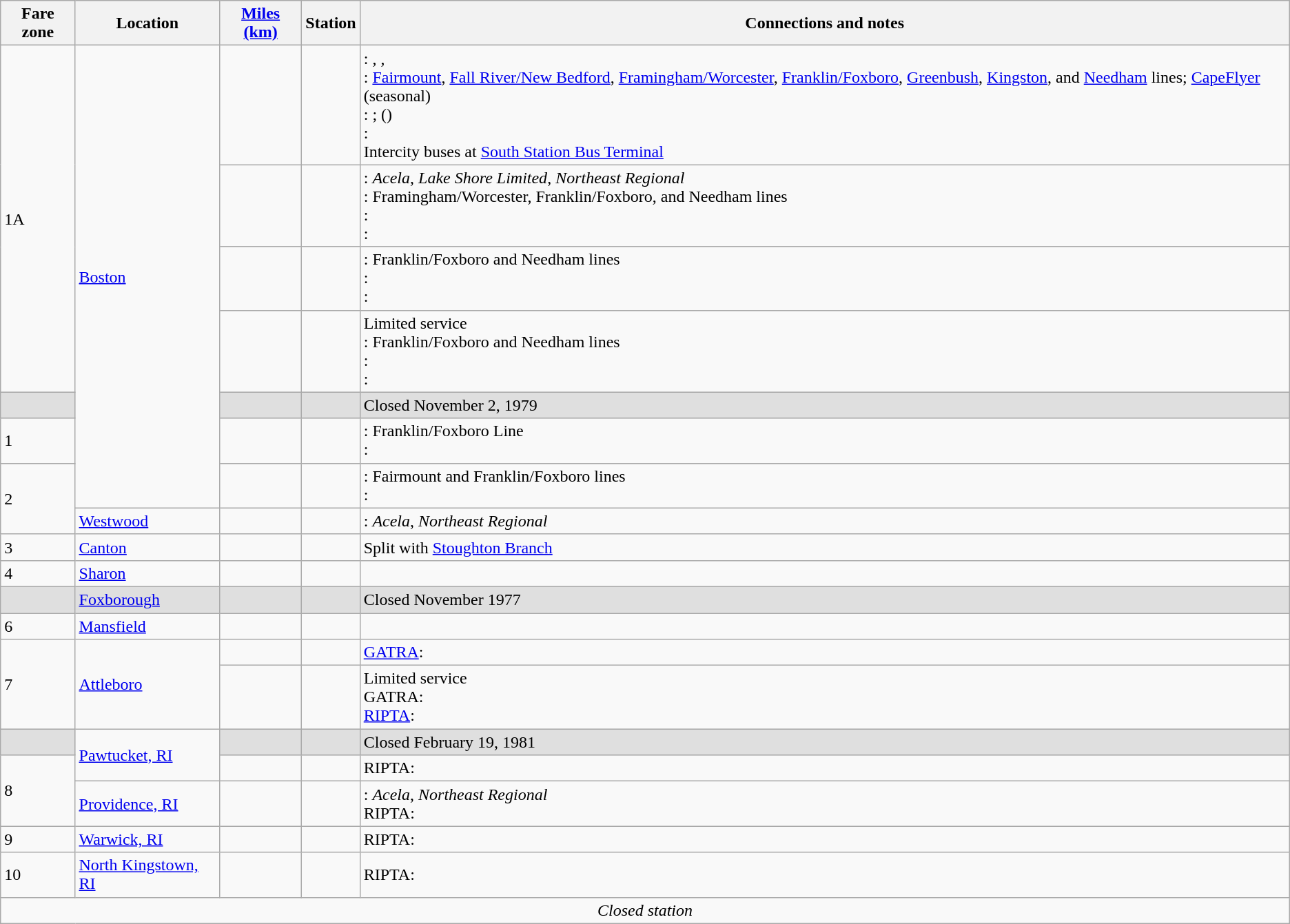<table class="wikitable">
<tr>
<th>Fare zone</th>
<th>Location</th>
<th><a href='#'>Miles (km)</a></th>
<th>Station</th>
<th>Connections and notes</th>
</tr>
<tr>
<td rowspan="4">1A</td>
<td rowspan="7"><a href='#'>Boston</a></td>
<td></td>
<td> </td>
<td>: , , <br>: <a href='#'>Fairmount</a>, <a href='#'>Fall River/New Bedford</a>, <a href='#'>Framingham/Worcester</a>, <a href='#'>Franklin/Foxboro</a>, <a href='#'>Greenbush</a>, <a href='#'>Kingston</a>, and <a href='#'>Needham</a> lines; <a href='#'>CapeFlyer</a> (seasonal)<br>: ;  ()<br>: <br> Intercity buses at <a href='#'>South Station Bus Terminal</a></td>
</tr>
<tr>
<td></td>
<td> </td>
<td>: <em>Acela</em>, <em>Lake Shore Limited</em>, <em>Northeast Regional</em><br>: Framingham/Worcester, Franklin/Foxboro, and Needham lines<br>: <br>: </td>
</tr>
<tr>
<td></td>
<td> </td>
<td>: Franklin/Foxboro and Needham lines<br>: <br>: </td>
</tr>
<tr>
<td></td>
<td> </td>
<td>Limited service<br>: Franklin/Foxboro and Needham lines<br>: <br>: </td>
</tr>
<tr bgcolor=dfdfdf>
<td></td>
<td></td>
<td></td>
<td>Closed November 2, 1979</td>
</tr>
<tr>
<td>1</td>
<td></td>
<td> </td>
<td>: Franklin/Foxboro Line<br>: </td>
</tr>
<tr>
<td rowspan="2">2</td>
<td></td>
<td> </td>
<td>: Fairmount and Franklin/Foxboro lines<br>: </td>
</tr>
<tr>
<td><a href='#'>Westwood</a></td>
<td></td>
<td> </td>
<td>: <em>Acela</em>, <em>Northeast Regional</em></td>
</tr>
<tr>
<td>3</td>
<td><a href='#'>Canton</a></td>
<td></td>
<td> </td>
<td>Split with <a href='#'>Stoughton Branch</a></td>
</tr>
<tr>
<td>4</td>
<td><a href='#'>Sharon</a></td>
<td></td>
<td> </td>
<td></td>
</tr>
<tr bgcolor=dfdfdf>
<td></td>
<td><a href='#'>Foxborough</a></td>
<td></td>
<td></td>
<td>Closed November 1977</td>
</tr>
<tr>
<td>6</td>
<td><a href='#'>Mansfield</a></td>
<td></td>
<td> </td>
<td> </td>
</tr>
<tr>
<td rowspan="2">7</td>
<td rowspan="2"><a href='#'>Attleboro</a></td>
<td></td>
<td> </td>
<td> <a href='#'>GATRA</a>: </td>
</tr>
<tr>
<td></td>
<td> </td>
<td>Limited service<br> GATRA: <br> <a href='#'>RIPTA</a>: </td>
</tr>
<tr>
<td bgcolor=dfdfdf></td>
<td rowspan=2><a href='#'>Pawtucket, RI</a></td>
<td bgcolor=dfdfdf></td>
<td bgcolor=dfdfdf></td>
<td bgcolor=dfdfdf>Closed February 19, 1981</td>
</tr>
<tr>
<td rowspan="2">8</td>
<td></td>
<td> </td>
<td> RIPTA: </td>
</tr>
<tr>
<td><a href='#'>Providence, RI</a></td>
<td></td>
<td> </td>
<td>: <em>Acela</em>, <em>Northeast Regional</em><br> RIPTA: </td>
</tr>
<tr>
<td>9</td>
<td><a href='#'>Warwick, RI</a></td>
<td></td>
<td> </td>
<td> RIPTA: </td>
</tr>
<tr>
<td>10</td>
<td><a href='#'>North Kingstown, RI</a></td>
<td></td>
<td> </td>
<td> RIPTA: </td>
</tr>
<tr>
<td colspan=6 align=center><em> Closed station</em></td>
</tr>
</table>
